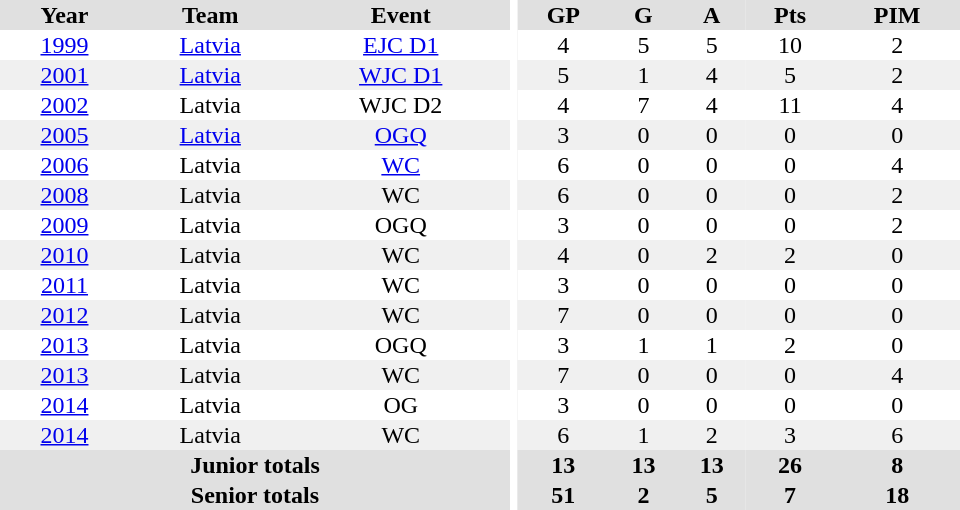<table border="0" cellpadding="1" cellspacing="0" ID="Table3" style="text-align:center; width:40em">
<tr ALIGN="center" bgcolor="#e0e0e0">
<th>Year</th>
<th>Team</th>
<th>Event</th>
<th rowspan="102" bgcolor="#ffffff"></th>
<th>GP</th>
<th>G</th>
<th>A</th>
<th>Pts</th>
<th>PIM</th>
</tr>
<tr>
<td><a href='#'>1999</a></td>
<td><a href='#'>Latvia</a></td>
<td><a href='#'>EJC D1</a></td>
<td>4</td>
<td>5</td>
<td>5</td>
<td>10</td>
<td>2</td>
</tr>
<tr bgcolor="#f0f0f0">
<td><a href='#'>2001</a></td>
<td><a href='#'>Latvia</a></td>
<td><a href='#'>WJC D1</a></td>
<td>5</td>
<td>1</td>
<td>4</td>
<td>5</td>
<td>2</td>
</tr>
<tr>
<td><a href='#'>2002</a></td>
<td>Latvia</td>
<td>WJC D2</td>
<td>4</td>
<td>7</td>
<td>4</td>
<td>11</td>
<td>4</td>
</tr>
<tr bgcolor="#f0f0f0">
<td><a href='#'>2005</a></td>
<td><a href='#'>Latvia</a></td>
<td><a href='#'>OGQ</a></td>
<td>3</td>
<td>0</td>
<td>0</td>
<td>0</td>
<td>0</td>
</tr>
<tr>
<td><a href='#'>2006</a></td>
<td>Latvia</td>
<td><a href='#'>WC</a></td>
<td>6</td>
<td>0</td>
<td>0</td>
<td>0</td>
<td>4</td>
</tr>
<tr bgcolor="#f0f0f0">
<td><a href='#'>2008</a></td>
<td>Latvia</td>
<td>WC</td>
<td>6</td>
<td>0</td>
<td>0</td>
<td>0</td>
<td>2</td>
</tr>
<tr>
<td><a href='#'>2009</a></td>
<td>Latvia</td>
<td>OGQ</td>
<td>3</td>
<td>0</td>
<td>0</td>
<td>0</td>
<td>2</td>
</tr>
<tr bgcolor="#f0f0f0">
<td><a href='#'>2010</a></td>
<td>Latvia</td>
<td>WC</td>
<td>4</td>
<td>0</td>
<td>2</td>
<td>2</td>
<td>0</td>
</tr>
<tr>
<td><a href='#'>2011</a></td>
<td>Latvia</td>
<td>WC</td>
<td>3</td>
<td>0</td>
<td>0</td>
<td>0</td>
<td>0</td>
</tr>
<tr bgcolor="#f0f0f0">
<td><a href='#'>2012</a></td>
<td>Latvia</td>
<td>WC</td>
<td>7</td>
<td>0</td>
<td>0</td>
<td>0</td>
<td>0</td>
</tr>
<tr>
<td><a href='#'>2013</a></td>
<td>Latvia</td>
<td>OGQ</td>
<td>3</td>
<td>1</td>
<td>1</td>
<td>2</td>
<td>0</td>
</tr>
<tr bgcolor="#f0f0f0">
<td><a href='#'>2013</a></td>
<td>Latvia</td>
<td>WC</td>
<td>7</td>
<td>0</td>
<td>0</td>
<td>0</td>
<td>4</td>
</tr>
<tr>
<td><a href='#'>2014</a></td>
<td>Latvia</td>
<td>OG</td>
<td>3</td>
<td>0</td>
<td>0</td>
<td>0</td>
<td>0</td>
</tr>
<tr bgcolor="#f0f0f0">
<td><a href='#'>2014</a></td>
<td>Latvia</td>
<td>WC</td>
<td>6</td>
<td>1</td>
<td>2</td>
<td>3</td>
<td>6</td>
</tr>
<tr bgcolor="#e0e0e0">
<th colspan=3>Junior totals</th>
<th>13</th>
<th>13</th>
<th>13</th>
<th>26</th>
<th>8</th>
</tr>
<tr bgcolor="#e0e0e0">
<th colspan=3>Senior totals</th>
<th>51</th>
<th>2</th>
<th>5</th>
<th>7</th>
<th>18</th>
</tr>
</table>
